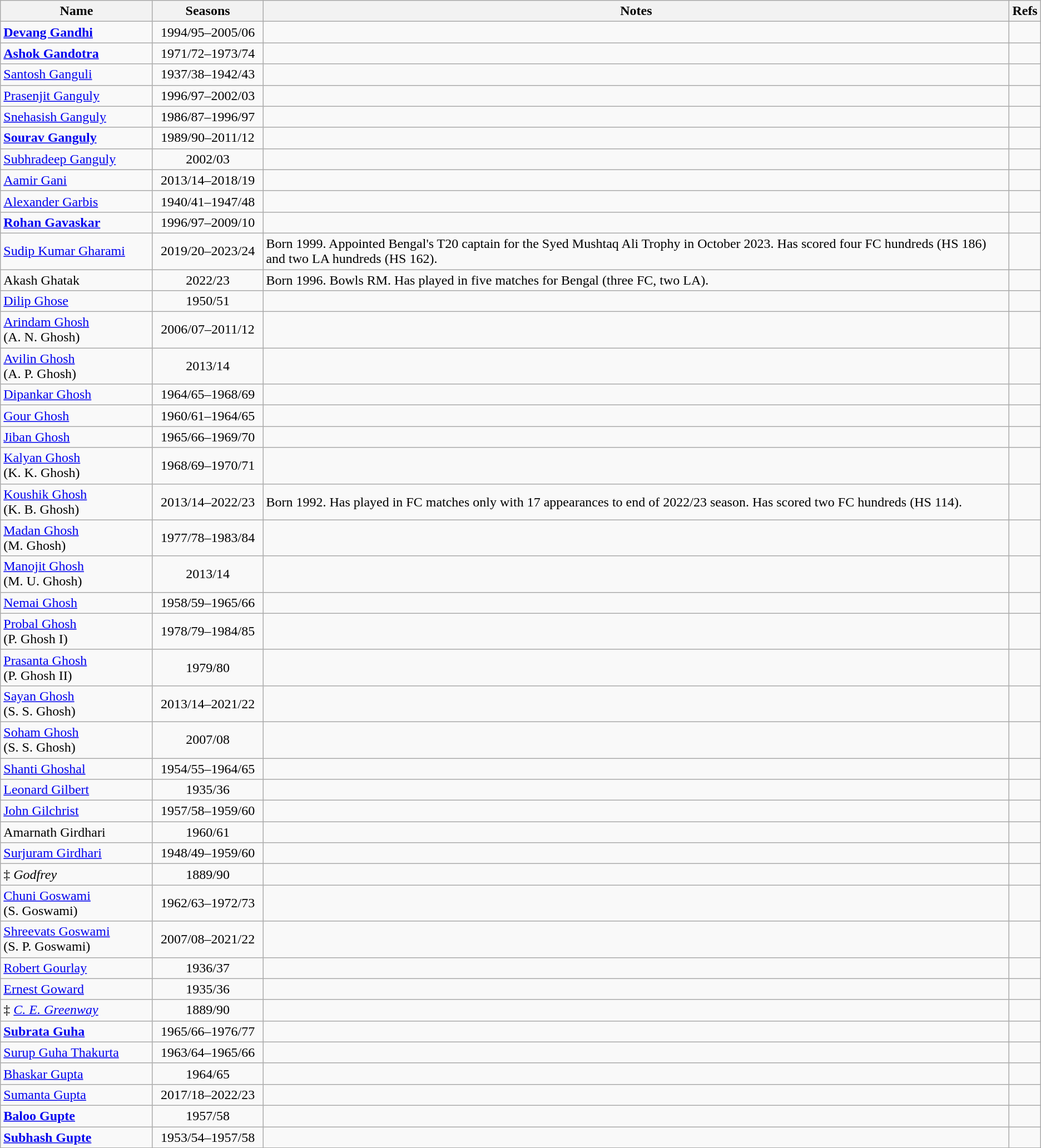<table class="wikitable">
<tr>
<th style="width:175px">Name</th>
<th style="width:125px">Seasons</th>
<th>Notes</th>
<th>Refs</th>
</tr>
<tr>
<td><strong><a href='#'>Devang Gandhi</a></strong></td>
<td align="center">1994/95–2005/06</td>
<td></td>
<td></td>
</tr>
<tr>
<td><strong><a href='#'>Ashok Gandotra</a></strong></td>
<td align="center">1971/72–1973/74</td>
<td></td>
<td></td>
</tr>
<tr>
<td><a href='#'>Santosh Ganguli</a></td>
<td align="center">1937/38–1942/43</td>
<td></td>
<td></td>
</tr>
<tr>
<td><a href='#'>Prasenjit Ganguly</a></td>
<td align="center">1996/97–2002/03</td>
<td></td>
<td></td>
</tr>
<tr>
<td><a href='#'>Snehasish Ganguly</a></td>
<td align="center">1986/87–1996/97</td>
<td></td>
<td></td>
</tr>
<tr>
<td><strong><a href='#'>Sourav Ganguly</a></strong></td>
<td align="center">1989/90–2011/12</td>
<td></td>
<td></td>
</tr>
<tr>
<td><a href='#'>Subhradeep Ganguly</a></td>
<td align="center">2002/03</td>
<td></td>
<td></td>
</tr>
<tr>
<td><a href='#'>Aamir Gani</a></td>
<td align="center">2013/14–2018/19</td>
<td></td>
<td></td>
</tr>
<tr>
<td><a href='#'>Alexander Garbis</a></td>
<td align="center">1940/41–1947/48</td>
<td></td>
<td></td>
</tr>
<tr>
<td><strong><a href='#'>Rohan Gavaskar</a></strong></td>
<td align="center">1996/97–2009/10</td>
<td></td>
<td></td>
</tr>
<tr>
<td><a href='#'>Sudip Kumar Gharami</a></td>
<td align="center">2019/20–2023/24</td>
<td>Born 1999. Appointed Bengal's T20 captain for the Syed Mushtaq Ali Trophy in October 2023. Has scored four FC hundreds (HS 186) and two LA hundreds (HS 162).</td>
<td></td>
</tr>
<tr>
<td>Akash Ghatak</td>
<td align="center">2022/23</td>
<td>Born 1996. Bowls RM. Has played in five matches for Bengal (three FC, two LA).</td>
<td></td>
</tr>
<tr>
<td><a href='#'>Dilip Ghose</a></td>
<td align="center">1950/51</td>
<td></td>
<td></td>
</tr>
<tr>
<td><a href='#'>Arindam Ghosh</a><br>(A. N. Ghosh)</td>
<td align="center">2006/07–2011/12</td>
<td></td>
<td></td>
</tr>
<tr>
<td><a href='#'>Avilin Ghosh</a><br>(A. P. Ghosh)</td>
<td align="center">2013/14</td>
<td></td>
<td></td>
</tr>
<tr>
<td><a href='#'>Dipankar Ghosh</a></td>
<td align="center">1964/65–1968/69</td>
<td></td>
<td></td>
</tr>
<tr>
<td><a href='#'>Gour Ghosh</a></td>
<td align="center">1960/61–1964/65</td>
<td></td>
<td></td>
</tr>
<tr>
<td><a href='#'>Jiban Ghosh</a></td>
<td align="center">1965/66–1969/70</td>
<td></td>
<td></td>
</tr>
<tr>
<td><a href='#'>Kalyan Ghosh</a><br>(K. K. Ghosh)</td>
<td align="center">1968/69–1970/71</td>
<td></td>
<td></td>
</tr>
<tr>
<td><a href='#'>Koushik Ghosh</a><br>(K. B. Ghosh)</td>
<td align="center">2013/14–2022/23</td>
<td>Born 1992. Has played in FC matches only with 17 appearances to end of 2022/23 season. Has scored two FC hundreds (HS 114).</td>
<td></td>
</tr>
<tr>
<td><a href='#'>Madan Ghosh</a><br>(M. Ghosh)</td>
<td align="center">1977/78–1983/84</td>
<td></td>
<td></td>
</tr>
<tr>
<td><a href='#'>Manojit Ghosh</a><br>(M. U. Ghosh)</td>
<td align="center">2013/14</td>
<td></td>
<td></td>
</tr>
<tr>
<td><a href='#'>Nemai Ghosh</a></td>
<td align="center">1958/59–1965/66</td>
<td></td>
<td></td>
</tr>
<tr>
<td><a href='#'>Probal Ghosh</a><br>(P. Ghosh I)</td>
<td align="center">1978/79–1984/85</td>
<td></td>
<td></td>
</tr>
<tr>
<td><a href='#'>Prasanta Ghosh</a><br>(P. Ghosh II)</td>
<td align="center">1979/80</td>
<td></td>
<td></td>
</tr>
<tr>
<td><a href='#'>Sayan Ghosh</a><br>(S. S. Ghosh)</td>
<td align="center">2013/14–2021/22</td>
<td></td>
<td></td>
</tr>
<tr>
<td><a href='#'>Soham Ghosh</a><br>(S. S. Ghosh)</td>
<td align="center">2007/08</td>
<td></td>
<td></td>
</tr>
<tr>
<td><a href='#'>Shanti Ghoshal</a></td>
<td align="center">1954/55–1964/65</td>
<td></td>
<td></td>
</tr>
<tr>
<td><a href='#'>Leonard Gilbert</a></td>
<td align="center">1935/36</td>
<td></td>
<td></td>
</tr>
<tr>
<td><a href='#'>John Gilchrist</a></td>
<td align="center">1957/58–1959/60</td>
<td></td>
<td></td>
</tr>
<tr>
<td>Amarnath Girdhari</td>
<td align="center">1960/61</td>
<td></td>
<td></td>
</tr>
<tr>
<td><a href='#'>Surjuram Girdhari</a></td>
<td align="center">1948/49–1959/60</td>
<td></td>
<td></td>
</tr>
<tr>
<td>‡ <em>Godfrey</em></td>
<td align="center">1889/90</td>
<td></td>
<td></td>
</tr>
<tr>
<td><a href='#'>Chuni Goswami</a><br>(S. Goswami)</td>
<td align="center">1962/63–1972/73</td>
<td></td>
<td></td>
</tr>
<tr>
<td><a href='#'>Shreevats Goswami</a><br>(S. P. Goswami)</td>
<td align="center">2007/08–2021/22</td>
<td></td>
<td></td>
</tr>
<tr>
<td><a href='#'>Robert Gourlay</a></td>
<td align="center">1936/37</td>
<td></td>
<td></td>
</tr>
<tr>
<td><a href='#'>Ernest Goward</a></td>
<td align="center">1935/36</td>
<td></td>
<td></td>
</tr>
<tr>
<td>‡ <em><a href='#'>C. E. Greenway</a></em></td>
<td align="center">1889/90</td>
<td></td>
<td></td>
</tr>
<tr>
<td><strong><a href='#'>Subrata Guha</a></strong></td>
<td align="center">1965/66–1976/77</td>
<td></td>
<td></td>
</tr>
<tr>
<td><a href='#'>Surup Guha Thakurta</a></td>
<td align="center">1963/64–1965/66</td>
<td></td>
<td></td>
</tr>
<tr>
<td><a href='#'>Bhaskar Gupta</a></td>
<td align="center">1964/65</td>
<td></td>
<td></td>
</tr>
<tr>
<td><a href='#'>Sumanta Gupta</a></td>
<td align="center">2017/18–2022/23</td>
<td></td>
<td></td>
</tr>
<tr>
<td><strong><a href='#'>Baloo Gupte</a></strong></td>
<td align="center">1957/58</td>
<td></td>
<td></td>
</tr>
<tr>
<td><strong><a href='#'>Subhash Gupte</a></strong></td>
<td align="center">1953/54–1957/58</td>
<td></td>
<td></td>
</tr>
<tr>
</tr>
</table>
